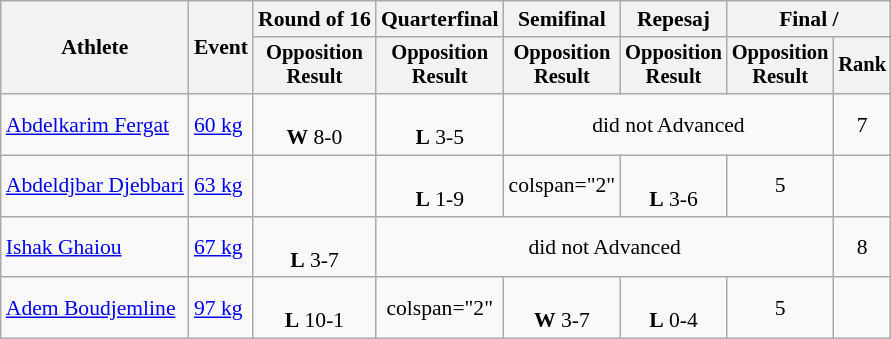<table class=wikitable style=font-size:90%;text-align:center>
<tr>
<th rowspan=2>Athlete</th>
<th rowspan=2>Event</th>
<th>Round of 16</th>
<th>Quarterfinal</th>
<th>Semifinal</th>
<th>Repesaj</th>
<th colspan=2>Final / </th>
</tr>
<tr style=font-size:95%>
<th>Opposition<br>Result</th>
<th>Opposition<br>Result</th>
<th>Opposition<br>Result</th>
<th>Opposition<br>Result</th>
<th>Opposition<br>Result</th>
<th>Rank</th>
</tr>
<tr>
<td align=left><a href='#'>Abdelkarim Fergat</a></td>
<td align=left><a href='#'>60 kg</a></td>
<td><br><strong>W</strong> 8-0</td>
<td><br><strong>L</strong> 3-5</td>
<td colspan=3>did not Advanced</td>
<td>7</td>
</tr>
<tr>
<td align=left><a href='#'>Abdeldjbar Djebbari</a></td>
<td align=left><a href='#'>63 kg</a></td>
<td></td>
<td><br><strong>L</strong> 1-9</td>
<td>colspan="2" </td>
<td><br><strong>L</strong> 3-6</td>
<td>5</td>
</tr>
<tr>
<td align=left><a href='#'>Ishak Ghaiou</a></td>
<td align=left><a href='#'>67 kg</a></td>
<td><br><strong>L</strong> 3-7</td>
<td colspan=4>did not Advanced</td>
<td>8</td>
</tr>
<tr>
<td align=left><a href='#'>Adem Boudjemline</a></td>
<td align=left><a href='#'>97 kg</a></td>
<td><br><strong>L</strong> 10-1</td>
<td>colspan="2" </td>
<td><br><strong>W</strong> 3-7</td>
<td><br><strong>L</strong> 0-4</td>
<td>5</td>
</tr>
</table>
